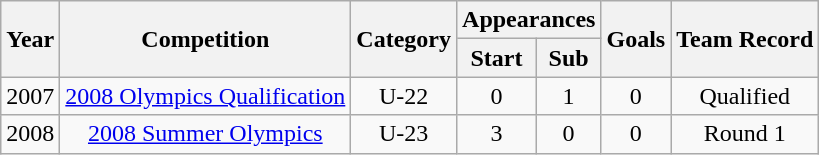<table class="wikitable" style="text-align: center;">
<tr>
<th rowspan="2">Year</th>
<th rowspan="2">Competition</th>
<th rowspan="2">Category</th>
<th colspan="2">Appearances</th>
<th rowspan="2">Goals</th>
<th rowspan="2">Team Record</th>
</tr>
<tr>
<th>Start</th>
<th>Sub</th>
</tr>
<tr>
<td>2007</td>
<td><a href='#'>2008 Olympics Qualification</a></td>
<td>U-22</td>
<td>0</td>
<td>1</td>
<td>0</td>
<td>Qualified</td>
</tr>
<tr>
<td>2008</td>
<td><a href='#'>2008 Summer Olympics</a></td>
<td>U-23</td>
<td>3</td>
<td>0</td>
<td>0</td>
<td>Round 1</td>
</tr>
</table>
